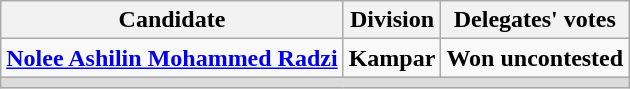<table class="wikitable">
<tr>
<th>Candidate</th>
<th>Division</th>
<th>Delegates' votes</th>
</tr>
<tr>
<td><strong><a href='#'>Nolee Ashilin Mohammed Radzi</a></strong></td>
<td><strong>Kampar</strong></td>
<td colspan="1"><strong>Won uncontested</strong></td>
</tr>
<tr>
<td colspan="4" bgcolor="dcdcdc"></td>
</tr>
</table>
